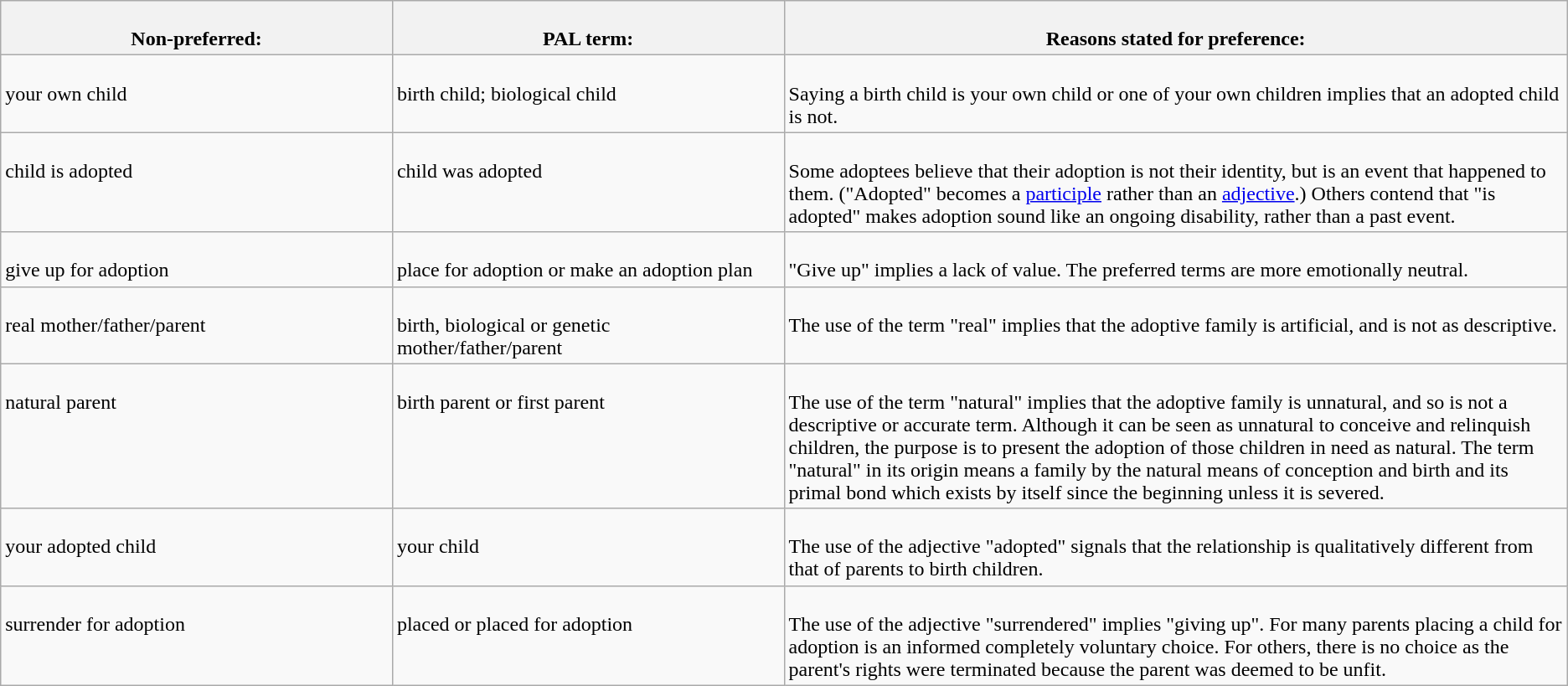<table class="wikitable">
<tr ---->
<th valign="top" align="left" width="25%"><br>Non-preferred:</th>
<th valign="top" align="left" width="25%"><br>PAL term:</th>
<th valign="top" align="left" width="50%"><br>Reasons stated for preference:</th>
</tr>
<tr ---->
<td valign="top" align="left" width="25%"><br>your own child</td>
<td valign="top" align="left" width="25%"><br>birth child; biological child</td>
<td valign="top" align="left" width="50%"><br>Saying a birth child is your own child or one of your own children implies that an adopted child is not.</td>
</tr>
<tr ---->
<td valign="top" align="left" width="25%"><br>child is adopted</td>
<td valign="top" align="left" width="25%"><br>child was adopted</td>
<td valign="top" align="left" width="50%"><br>Some adoptees believe that their adoption is not their identity, but is an event that happened to them. ("Adopted" becomes a <a href='#'>participle</a> rather than an <a href='#'>adjective</a>.) Others contend that "is adopted" makes adoption sound like an ongoing disability, rather than a past event.</td>
</tr>
<tr ---->
<td valign="top" align="left" width="25%"><br>give up for adoption</td>
<td valign="top" align="left" width="25%"><br>place for adoption
or
make an adoption plan</td>
<td valign="top" align="left" width="50%"><br>"Give up" implies a lack of value. The preferred terms are more emotionally neutral.</td>
</tr>
<tr ---->
<td valign="top" align="left" width="25%"><br>real mother/father/parent</td>
<td valign="top" align="left" width="25%"><br>birth, biological or genetic<br>
mother/father/parent</td>
<td valign="top" align="left" width="50%"><br>The use of the term "real" implies that the adoptive family is artificial, and is not as descriptive.</td>
</tr>
<tr ---->
<td valign="top" align="left" width="25%"><br>natural parent</td>
<td valign="top" align="left" width="25%"><br>birth parent or first parent</td>
<td valign="top" align="left" width="50%"><br>The use of the term "natural" implies that the adoptive family is unnatural, and so is not a descriptive or accurate term. Although it can be seen as unnatural to conceive and relinquish children, the purpose is to present the adoption of those children in need as natural. The term "natural" in its origin means a family by the natural means of conception and birth and its primal bond which exists by itself since the beginning unless it is severed.</td>
</tr>
<tr ---->
<td valign="top" align="left" width="25%"><br>your adopted child</td>
<td valign="top" align="left" width="25%"><br>your child</td>
<td valign="top" align="left" width="50%"><br>The use of the adjective "adopted" signals that the relationship is qualitatively different from that of parents to birth children.</td>
</tr>
<tr ---->
<td valign="top" align="left" width="25%"><br>surrender for adoption</td>
<td valign="top" align="left" width="25%"><br>placed or placed for adoption</td>
<td valign="top" align="left" width="50%"><br>The use of the adjective "surrendered" implies "giving up".  For many parents placing a child for adoption is an informed completely voluntary choice. For others, there is no choice as the parent's rights were terminated because the parent was deemed to be unfit.</td>
</tr>
</table>
